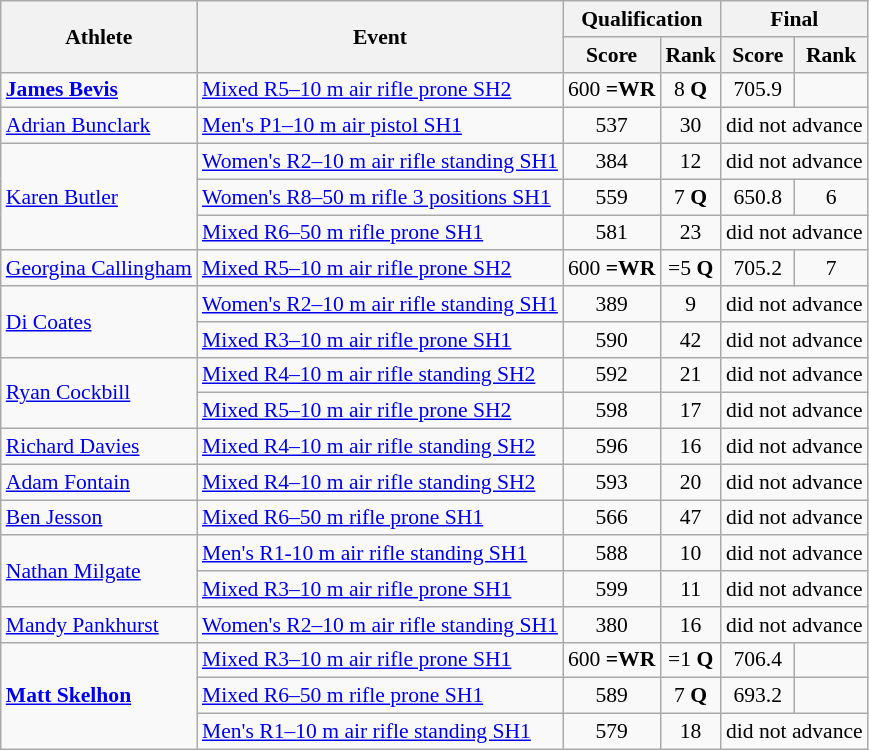<table class=wikitable style="font-size:90%">
<tr>
<th rowspan="2">Athlete</th>
<th rowspan="2">Event</th>
<th colspan="2">Qualification</th>
<th colspan="2">Final</th>
</tr>
<tr>
<th>Score</th>
<th>Rank</th>
<th>Score</th>
<th>Rank</th>
</tr>
<tr>
<td><strong><a href='#'>James Bevis</a></strong></td>
<td><a href='#'>Mixed R5–10 m air rifle prone SH2</a></td>
<td align="center">600 <strong>=WR</strong></td>
<td align="center">8 <strong>Q</strong></td>
<td align="center">705.9</td>
<td align="center"></td>
</tr>
<tr>
<td><a href='#'>Adrian Bunclark</a></td>
<td><a href='#'>Men's P1–10 m air pistol SH1</a></td>
<td align="center">537</td>
<td align="center">30</td>
<td align="center" colspan=2>did not advance</td>
</tr>
<tr>
<td rowspan="3"><a href='#'>Karen Butler</a></td>
<td><a href='#'>Women's R2–10 m air rifle standing SH1</a></td>
<td align="center">384</td>
<td align="center">12</td>
<td align="center" colspan=2>did not advance</td>
</tr>
<tr>
<td><a href='#'>Women's R8–50 m rifle 3 positions SH1</a></td>
<td align="center">559</td>
<td align="center">7 <strong>Q</strong></td>
<td align="center">650.8</td>
<td align="center">6</td>
</tr>
<tr>
<td><a href='#'>Mixed R6–50 m rifle prone SH1</a></td>
<td align="center">581</td>
<td align="center">23</td>
<td align="center" colspan=2>did not advance</td>
</tr>
<tr>
<td><a href='#'>Georgina Callingham</a></td>
<td><a href='#'>Mixed R5–10 m air rifle prone SH2</a></td>
<td align="center">600 <strong>=WR</strong></td>
<td align="center">=5 <strong>Q</strong></td>
<td align="center">705.2</td>
<td align="center">7</td>
</tr>
<tr>
<td rowspan="2"><a href='#'>Di Coates</a></td>
<td><a href='#'>Women's R2–10 m air rifle standing SH1</a></td>
<td align="center">389</td>
<td align="center">9</td>
<td align="center" colspan=2>did not advance</td>
</tr>
<tr>
<td><a href='#'>Mixed R3–10 m air rifle prone SH1</a></td>
<td align="center">590</td>
<td align="center">42</td>
<td align="center" colspan=2>did not advance</td>
</tr>
<tr>
<td rowspan="2"><a href='#'>Ryan Cockbill</a></td>
<td><a href='#'>Mixed R4–10 m air rifle standing SH2</a></td>
<td align="center">592</td>
<td align="center">21</td>
<td align="center" colspan=2>did not advance</td>
</tr>
<tr>
<td><a href='#'>Mixed R5–10 m air rifle prone SH2</a></td>
<td align="center">598</td>
<td align="center">17</td>
<td align="center" colspan=2>did not advance</td>
</tr>
<tr>
<td><a href='#'>Richard Davies</a></td>
<td><a href='#'>Mixed R4–10 m air rifle standing SH2</a></td>
<td align="center">596</td>
<td align="center">16</td>
<td align="center" colspan=2>did not advance</td>
</tr>
<tr>
<td><a href='#'>Adam Fontain</a></td>
<td><a href='#'>Mixed R4–10 m air rifle standing SH2</a></td>
<td align="center">593</td>
<td align="center">20</td>
<td align="center" colspan=2>did not advance</td>
</tr>
<tr>
<td><a href='#'>Ben Jesson</a></td>
<td><a href='#'>Mixed R6–50 m rifle prone SH1</a></td>
<td align="center">566</td>
<td align="center">47</td>
<td align="center" colspan=2>did not advance</td>
</tr>
<tr>
<td rowspan="2"><a href='#'>Nathan Milgate</a></td>
<td><a href='#'>Men's R1-10 m air rifle standing SH1</a></td>
<td align="center">588</td>
<td align="center">10</td>
<td align="center" colspan=2>did not advance</td>
</tr>
<tr>
<td><a href='#'>Mixed R3–10 m air rifle prone SH1</a></td>
<td align="center">599</td>
<td align="center">11</td>
<td align="center" colspan=2>did not advance</td>
</tr>
<tr>
<td><a href='#'>Mandy Pankhurst</a></td>
<td><a href='#'>Women's R2–10 m air rifle standing SH1</a></td>
<td align="center">380</td>
<td align="center">16</td>
<td align="center" colspan=2>did not advance</td>
</tr>
<tr>
<td rowspan="3"><strong><a href='#'>Matt Skelhon</a></strong></td>
<td><a href='#'>Mixed R3–10 m air rifle prone SH1</a></td>
<td align="center">600 <strong>=WR</strong></td>
<td align="center">=1 <strong>Q</strong></td>
<td align="center">706.4</td>
<td align="center"></td>
</tr>
<tr>
<td><a href='#'>Mixed R6–50 m rifle prone SH1</a></td>
<td align="center">589</td>
<td align="center">7 <strong>Q</strong></td>
<td align="center">693.2</td>
<td align="center"></td>
</tr>
<tr>
<td><a href='#'>Men's R1–10 m air rifle standing SH1</a></td>
<td align="center">579</td>
<td align="center">18</td>
<td align="center" colspan=2>did not advance</td>
</tr>
</table>
